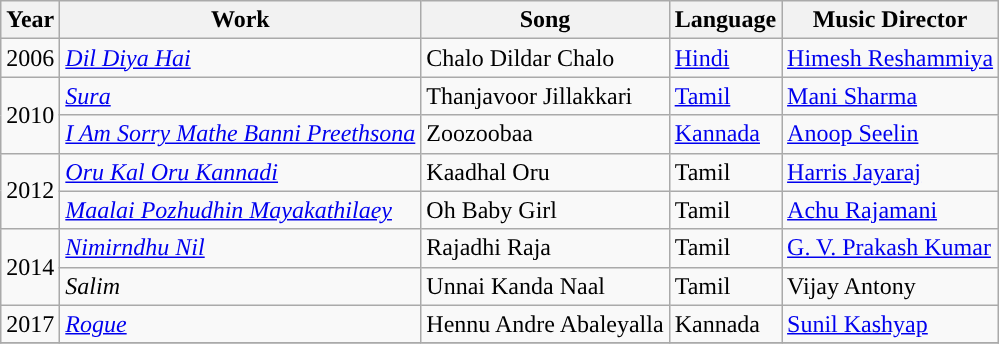<table class="wikitable sortable">
<tr>
<th>Year</th>
<th>Work</th>
<th>Song</th>
<th>Language</th>
<th>Music Director</th>
</tr>
<tr>
<td>2006</td>
<td><em><a href='#'>Dil Diya Hai</a></em></td>
<td>Chalo Dildar Chalo</td>
<td><a href='#'>Hindi</a></td>
<td><a href='#'>Himesh Reshammiya</a></td>
</tr>
<tr>
<td rowspan="2">2010</td>
<td><em><a href='#'>Sura</a></em></td>
<td>Thanjavoor Jillakkari</td>
<td><a href='#'>Tamil</a></td>
<td><a href='#'>Mani Sharma</a></td>
</tr>
<tr>
<td><em><a href='#'>I Am Sorry Mathe Banni Preethsona</a></em></td>
<td>Zoozoobaa</td>
<td><a href='#'>Kannada</a></td>
<td><a href='#'>Anoop Seelin</a></td>
</tr>
<tr>
<td rowspan="2'">2012</td>
<td><em><a href='#'>Oru Kal Oru Kannadi</a></em></td>
<td>Kaadhal Oru</td>
<td>Tamil</td>
<td><a href='#'>Harris Jayaraj</a></td>
</tr>
<tr>
<td><em><a href='#'>Maalai Pozhudhin Mayakathilaey</a></em></td>
<td>Oh Baby Girl</td>
<td>Tamil</td>
<td><a href='#'>Achu Rajamani</a></td>
</tr>
<tr>
<td rowspan=2>2014</td>
<td><em><a href='#'>Nimirndhu Nil</a></em></td>
<td>Rajadhi Raja</td>
<td>Tamil</td>
<td><a href='#'>G. V. Prakash Kumar</a></td>
</tr>
<tr>
<td><em>Salim</em></td>
<td>Unnai Kanda Naal</td>
<td>Tamil</td>
<td>Vijay Antony</td>
</tr>
<tr>
<td>2017</td>
<td><em><a href='#'>Rogue</a></em></td>
<td>Hennu Andre Abaleyalla</td>
<td>Kannada</td>
<td><a href='#'>Sunil Kashyap</a></td>
</tr>
<tr>
</tr>
</table>
